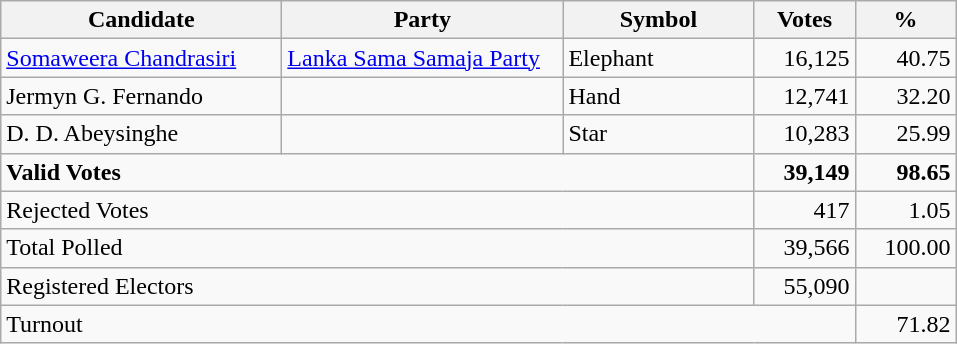<table class="wikitable" border="1" style="text-align:right;">
<tr>
<th align=left width="180">Candidate</th>
<th align=left width="180">Party</th>
<th align=left width="120">Symbol</th>
<th align=left width="60">Votes</th>
<th align=left width="60">%</th>
</tr>
<tr>
<td align=left><a href='#'>Somaweera Chandrasiri</a></td>
<td align=left><a href='#'>Lanka Sama Samaja Party</a></td>
<td align=left>Elephant</td>
<td>16,125</td>
<td>40.75</td>
</tr>
<tr>
<td align=left>Jermyn G. Fernando</td>
<td></td>
<td align=left>Hand</td>
<td>12,741</td>
<td>32.20</td>
</tr>
<tr>
<td align=left>D. D. Abeysinghe</td>
<td></td>
<td align=left>Star</td>
<td>10,283</td>
<td>25.99</td>
</tr>
<tr>
<td align=left colspan=3><strong>Valid Votes</strong></td>
<td><strong>39,149</strong></td>
<td><strong>98.65</strong></td>
</tr>
<tr>
<td align=left colspan=3>Rejected Votes</td>
<td>417</td>
<td>1.05</td>
</tr>
<tr>
<td align=left colspan=3>Total Polled</td>
<td>39,566</td>
<td>100.00</td>
</tr>
<tr>
<td align=left colspan=3>Registered Electors</td>
<td>55,090</td>
<td></td>
</tr>
<tr>
<td align=left colspan=4>Turnout</td>
<td>71.82</td>
</tr>
</table>
